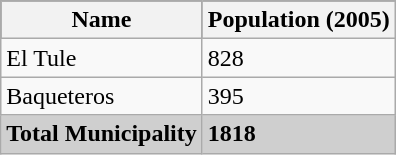<table class="wikitable">
<tr style="background:#000000; color:black;">
<th><strong>Name</strong></th>
<th><strong>Population (2005)</strong></th>
</tr>
<tr>
<td>El Tule</td>
<td>828</td>
</tr>
<tr>
<td>Baqueteros</td>
<td>395</td>
</tr>
<tr style="background:#CFCFCF;">
<td><strong>Total Municipality</strong></td>
<td><strong>1818</strong></td>
</tr>
</table>
